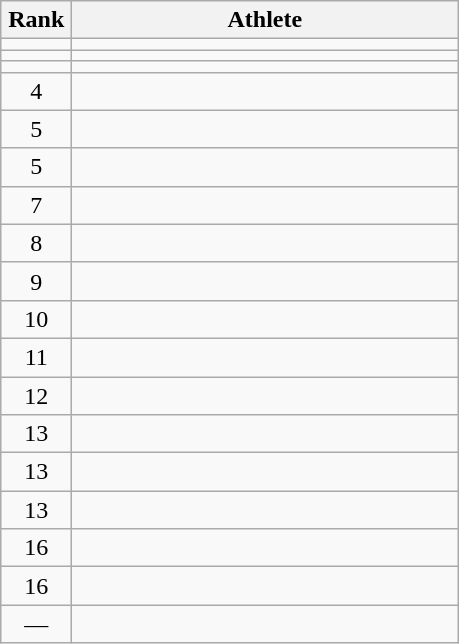<table class="wikitable" style="text-align: center;">
<tr>
<th width=40>Rank</th>
<th width=250>Athlete</th>
</tr>
<tr>
<td></td>
<td align=left></td>
</tr>
<tr>
<td></td>
<td align=left></td>
</tr>
<tr>
<td></td>
<td align=left></td>
</tr>
<tr>
<td>4</td>
<td align=left></td>
</tr>
<tr>
<td>5</td>
<td align=left></td>
</tr>
<tr>
<td>5</td>
<td align=left></td>
</tr>
<tr>
<td>7</td>
<td align=left></td>
</tr>
<tr>
<td>8</td>
<td align=left></td>
</tr>
<tr>
<td>9</td>
<td align=left></td>
</tr>
<tr>
<td>10</td>
<td align=left></td>
</tr>
<tr>
<td>11</td>
<td align=left></td>
</tr>
<tr>
<td>12</td>
<td align=left></td>
</tr>
<tr>
<td>13</td>
<td align=left></td>
</tr>
<tr>
<td>13</td>
<td align=left></td>
</tr>
<tr>
<td>13</td>
<td align=left></td>
</tr>
<tr>
<td>16</td>
<td align=left></td>
</tr>
<tr>
<td>16</td>
<td align=left></td>
</tr>
<tr>
<td>—</td>
<td align=left></td>
</tr>
</table>
